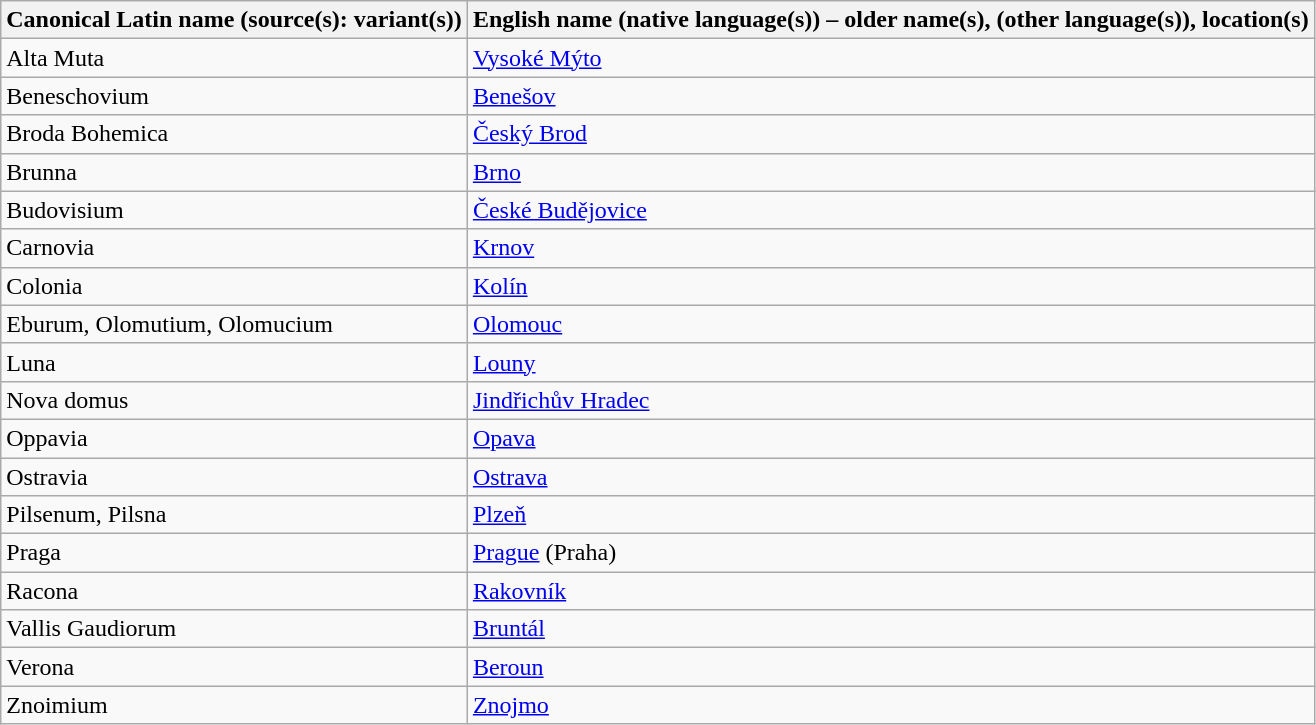<table class="wikitable sortable">
<tr>
<th>Canonical Latin name (source(s): variant(s))</th>
<th>English name (native language(s)) – older name(s), (other language(s)), location(s)</th>
</tr>
<tr>
<td>Alta Muta</td>
<td><a href='#'>Vysoké Mýto</a></td>
</tr>
<tr>
<td>Beneschovium</td>
<td><a href='#'>Benešov</a></td>
</tr>
<tr>
<td>Broda Bohemica</td>
<td><a href='#'>Český Brod</a></td>
</tr>
<tr>
<td>Brunna</td>
<td><a href='#'>Brno</a></td>
</tr>
<tr>
<td>Budovisium</td>
<td><a href='#'>České Budějovice</a></td>
</tr>
<tr>
<td>Carnovia</td>
<td><a href='#'>Krnov</a></td>
</tr>
<tr>
<td>Colonia</td>
<td><a href='#'>Kolín</a></td>
</tr>
<tr>
<td>Eburum, Olomutium, Olomucium</td>
<td><a href='#'>Olomouc</a></td>
</tr>
<tr>
<td>Luna</td>
<td><a href='#'>Louny</a></td>
</tr>
<tr>
<td>Nova domus</td>
<td><a href='#'>Jindřichův Hradec</a></td>
</tr>
<tr>
<td>Oppavia</td>
<td><a href='#'>Opava</a></td>
</tr>
<tr>
<td>Ostravia</td>
<td><a href='#'>Ostrava</a></td>
</tr>
<tr>
<td>Pilsenum, Pilsna</td>
<td><a href='#'>Plzeň</a></td>
</tr>
<tr>
<td>Praga</td>
<td><a href='#'>Prague</a> (Praha)</td>
</tr>
<tr>
<td>Racona</td>
<td><a href='#'>Rakovník</a></td>
</tr>
<tr>
<td>Vallis Gaudiorum</td>
<td><a href='#'>Bruntál</a></td>
</tr>
<tr>
<td>Verona</td>
<td><a href='#'>Beroun</a></td>
</tr>
<tr>
<td>Znoimium</td>
<td><a href='#'>Znojmo</a></td>
</tr>
</table>
